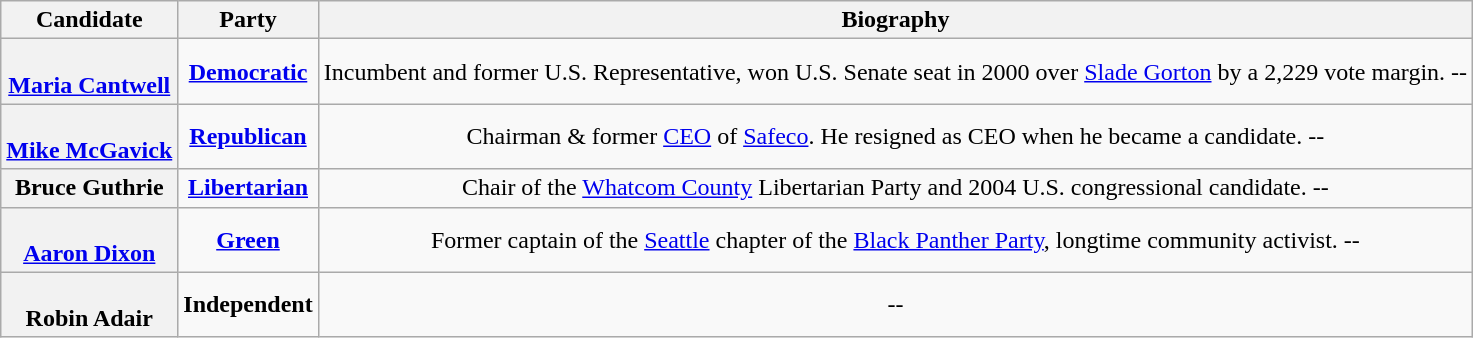<table class="wikitable" style="text-align:center">
<tr>
<th scope="col">Candidate</th>
<th scope="col">Party</th>
<th scope="col">Biography</th>
</tr>
<tr>
<th scope="row"><br><a href='#'>Maria Cantwell</a></th>
<td><strong><a href='#'>Democratic</a></strong></td>
<td>Incumbent and former U.S. Representative, won U.S. Senate seat in 2000 over <a href='#'>Slade Gorton</a> by a 2,229 vote margin. -- </td>
</tr>
<tr>
<th scope="row"><br><a href='#'>Mike McGavick</a></th>
<td><strong><a href='#'>Republican</a></strong></td>
<td>Chairman & former <a href='#'>CEO</a> of <a href='#'>Safeco</a>. He resigned as CEO when he became a candidate. -- </td>
</tr>
<tr>
<th scope="row">Bruce Guthrie</th>
<td><strong><a href='#'>Libertarian</a></strong></td>
<td>Chair of the <a href='#'>Whatcom County</a> Libertarian Party and 2004 U.S. congressional candidate. -- </td>
</tr>
<tr>
<th scope="row"><br><a href='#'>Aaron Dixon</a></th>
<td><strong><a href='#'>Green</a></strong></td>
<td>Former captain of the <a href='#'>Seattle</a> chapter of the <a href='#'>Black Panther Party</a>, longtime community activist. -- </td>
</tr>
<tr>
<th scope="row"><br>Robin Adair</th>
<td><strong>Independent</strong></td>
<td>-- </td>
</tr>
</table>
